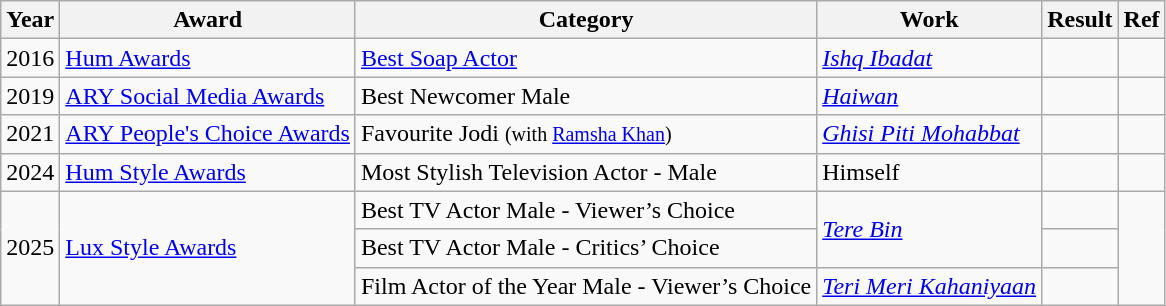<table class="wikitable style">
<tr>
<th>Year</th>
<th>Award</th>
<th>Category</th>
<th>Work</th>
<th>Result</th>
<th>Ref</th>
</tr>
<tr>
<td>2016</td>
<td><a href='#'>Hum Awards</a></td>
<td><a href='#'>Best Soap Actor</a></td>
<td><em><a href='#'>Ishq Ibadat</a></em></td>
<td></td>
<td></td>
</tr>
<tr>
<td>2019</td>
<td><a href='#'>ARY Social Media Awards</a></td>
<td>Best Newcomer Male</td>
<td><em><a href='#'>Haiwan</a></em></td>
<td></td>
<td></td>
</tr>
<tr>
<td>2021</td>
<td><a href='#'>ARY People's Choice Awards</a></td>
<td>Favourite Jodi <small>(with <a href='#'>Ramsha Khan</a>)</small></td>
<td><em><a href='#'>Ghisi Piti Mohabbat</a></em></td>
<td></td>
<td></td>
</tr>
<tr>
<td>2024</td>
<td><a href='#'>Hum Style Awards</a></td>
<td>Most Stylish Television Actor - Male</td>
<td>Himself</td>
<td></td>
<td></td>
</tr>
<tr>
<td Rowspan="3">2025</td>
<td Rowspan="3"><a href='#'>Lux Style Awards</a></td>
<td>Best TV Actor Male - Viewer’s Choice</td>
<td Rowspan="2"><em><a href='#'>Tere Bin</a></em></td>
<td></td>
<td Rowspan="3"></td>
</tr>
<tr>
<td>Best TV Actor Male - Critics’ Choice</td>
<td></td>
</tr>
<tr>
<td>Film Actor of the Year Male - Viewer’s Choice</td>
<td><em><a href='#'>Teri Meri Kahaniyaan</a></em></td>
<td></td>
</tr>
</table>
